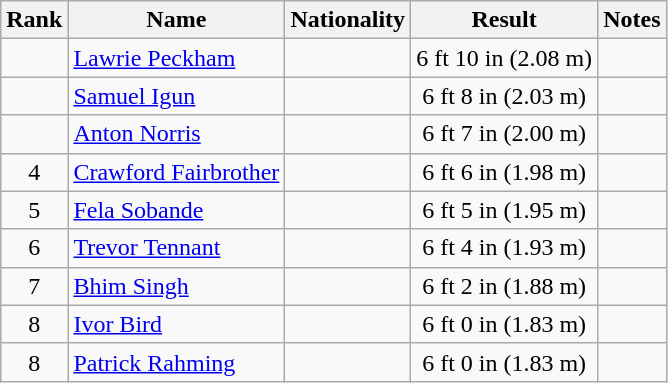<table class="wikitable sortable" style=" text-align:center">
<tr>
<th scope="col">Rank</th>
<th scope="col">Name</th>
<th scope="col">Nationality</th>
<th scope="col">Result</th>
<th scope="col">Notes</th>
</tr>
<tr>
<td></td>
<td align=left><a href='#'>Lawrie Peckham</a></td>
<td align=left></td>
<td>6 ft 10 in (2.08 m)</td>
<td></td>
</tr>
<tr>
<td></td>
<td align=left><a href='#'>Samuel Igun</a></td>
<td align=left></td>
<td>6 ft 8 in (2.03 m)</td>
<td></td>
</tr>
<tr>
<td></td>
<td align=left><a href='#'>Anton Norris</a></td>
<td align=left></td>
<td>6 ft 7 in (2.00 m)</td>
<td></td>
</tr>
<tr>
<td>4</td>
<td align=left><a href='#'>Crawford Fairbrother</a></td>
<td align=left></td>
<td>6 ft 6 in (1.98 m)</td>
<td></td>
</tr>
<tr>
<td>5</td>
<td align=left><a href='#'>Fela Sobande</a></td>
<td align=left></td>
<td>6 ft 5 in (1.95 m)</td>
<td></td>
</tr>
<tr>
<td>6</td>
<td align=left><a href='#'>Trevor Tennant</a></td>
<td align=left></td>
<td>6 ft 4 in (1.93 m)</td>
<td></td>
</tr>
<tr>
<td>7</td>
<td align=left><a href='#'>Bhim Singh</a></td>
<td align=left></td>
<td>6 ft 2 in (1.88 m)</td>
<td></td>
</tr>
<tr>
<td>8</td>
<td align=left><a href='#'>Ivor Bird</a></td>
<td align=left></td>
<td>6 ft 0 in (1.83 m)</td>
<td></td>
</tr>
<tr>
<td>8</td>
<td align=left><a href='#'>Patrick Rahming</a></td>
<td align=left></td>
<td>6 ft 0 in (1.83 m)</td>
<td></td>
</tr>
</table>
